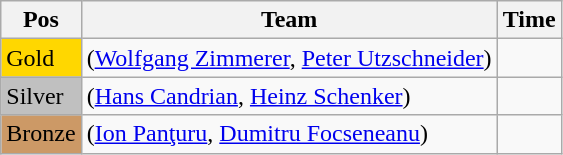<table class="wikitable">
<tr>
<th>Pos</th>
<th>Team</th>
<th>Time</th>
</tr>
<tr>
<td style="background:gold">Gold</td>
<td> (<a href='#'>Wolfgang Zimmerer</a>, <a href='#'>Peter Utzschneider</a>)</td>
<td></td>
</tr>
<tr>
<td style="background:silver">Silver</td>
<td> (<a href='#'>Hans Candrian</a>, <a href='#'>Heinz Schenker</a>)</td>
<td></td>
</tr>
<tr>
<td style="background:#cc9966">Bronze</td>
<td> (<a href='#'>Ion Panţuru</a>, <a href='#'>Dumitru Focseneanu</a>)</td>
<td></td>
</tr>
</table>
